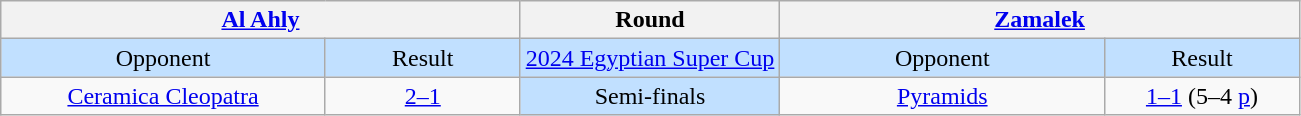<table class="wikitable" style="text-align:center; white-space:nowrap;">
<tr>
<th colspan="2"><a href='#'>Al Ahly</a></th>
<th>Round</th>
<th colspan="2"><a href='#'>Zamalek</a></th>
</tr>
<tr style="background:#C1E0FF;">
<td style="width:25%;">Opponent</td>
<td style="width:15%;">Result</td>
<td><a href='#'>2024 Egyptian Super Cup</a></td>
<td style="width:25%;">Opponent</td>
<td style="width:15%;">Result</td>
</tr>
<tr>
<td><a href='#'>Ceramica Cleopatra</a></td>
<td><a href='#'>2–1</a></td>
<td style="background:#C1E0FF;">Semi-finals</td>
<td><a href='#'>Pyramids</a></td>
<td><a href='#'>1–1</a> (5–4 <a href='#'>p</a>)</td>
</tr>
</table>
